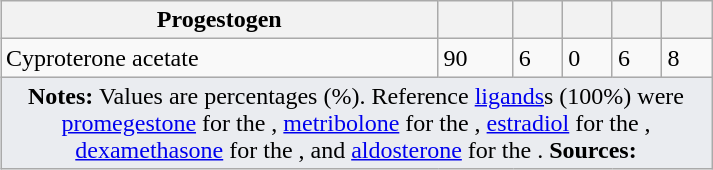<table class="wikitable center sortable mw-collapsible mw-collapsed" style="width:475px; text-align:left; margin-left:auto; margin-right:auto; border:none;">
<tr>
<th><strong>Progestogen</strong></th>
<th><strong></strong></th>
<th><strong></strong></th>
<th><strong></strong></th>
<th><strong></strong></th>
<th><strong></strong></th>
</tr>
<tr>
<td>Cyproterone acetate</td>
<td>90</td>
<td>6</td>
<td>0</td>
<td>6</td>
<td>8</td>
</tr>
<tr class="sortbottom">
<td colspan="6" style="width: 1px; background-color:#eaecf0; text-align: center;"><strong>Notes:</strong> Values are percentages (%). Reference <a href='#'>ligands</a>s (100%) were <a href='#'>promegestone</a> for the , <a href='#'>metribolone</a> for the , <a href='#'>estradiol</a> for the , <a href='#'>dexamethasone</a> for the , and <a href='#'>aldosterone</a> for the . <strong>Sources:</strong> </td>
</tr>
</table>
